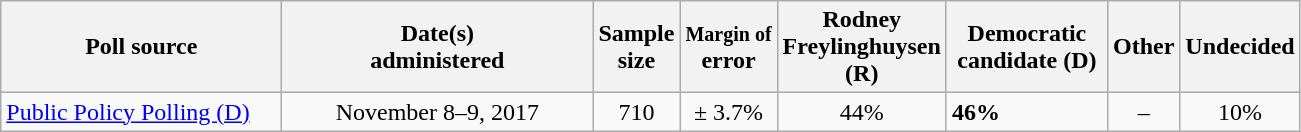<table class="wikitable">
<tr>
<th style="width:180px;">Poll source</th>
<th style="width:200px;">Date(s)<br>administered</th>
<th class=small>Sample<br>size</th>
<th><small>Margin of</small><br>error</th>
<th style="width:100px;">Rodney<br>Freylinghuysen (R)</th>
<th style="width:100px;">Democratic<br>candidate (D)</th>
<th>Other</th>
<th>Undecided</th>
</tr>
<tr>
<td><a href='#'>Public Policy Polling (D)</a></td>
<td align=center>November 8–9, 2017</td>
<td align=center>710</td>
<td align=center>± 3.7%</td>
<td align=center>44%</td>
<td><strong>46%</strong></td>
<td align=center>–</td>
<td align=center>10%</td>
</tr>
</table>
